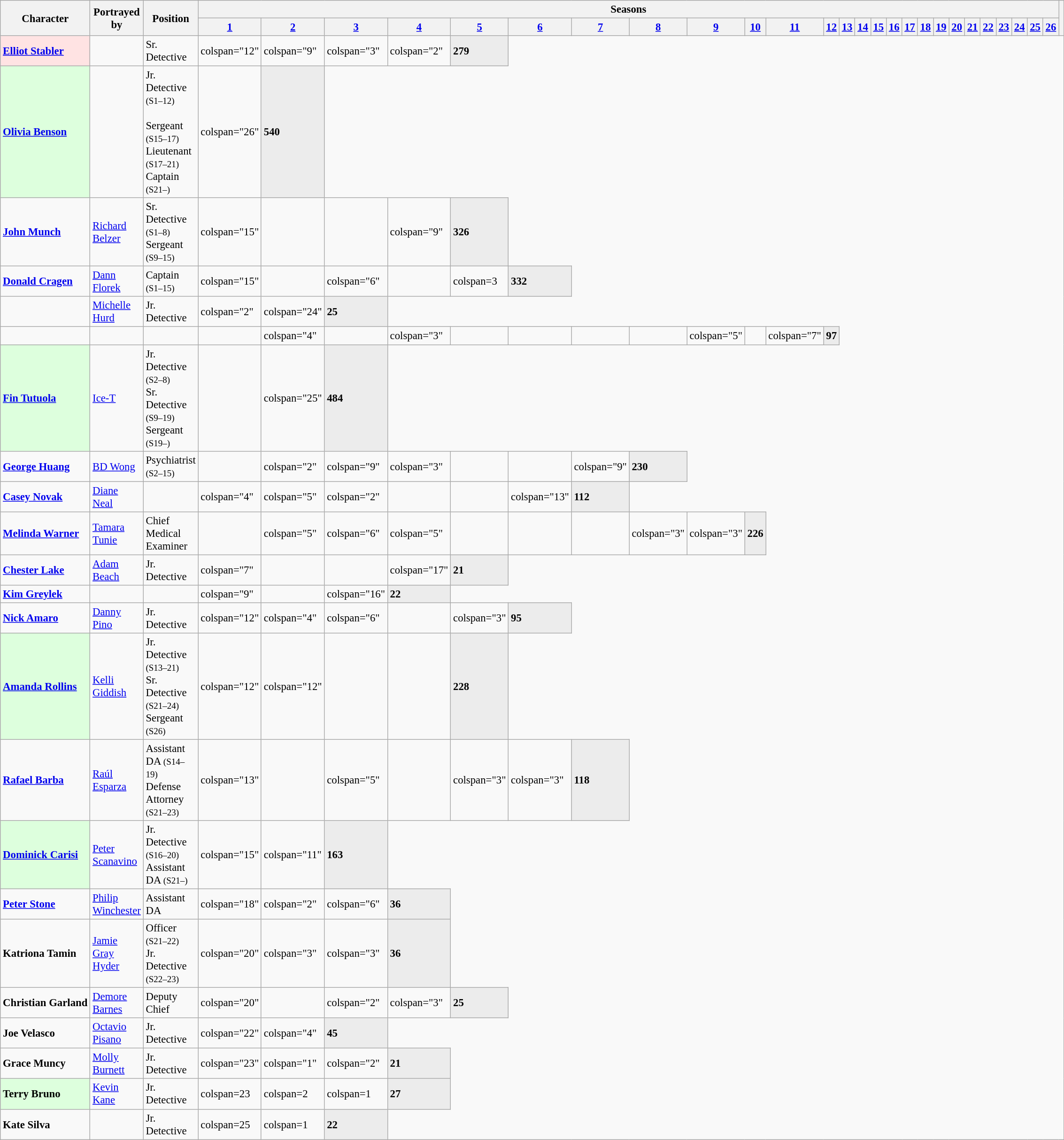<table class="wikitable sortable" style="font-size:95%;">
<tr>
<th class="unsortable" rowspan="2">Character</th>
<th class="unsortable" rowspan="2">Portrayed by</th>
<th class="unsortable" rowspan="2">Position</th>
<th rowspan="1" colspan="26">Seasons</th>
<th rowspan="2" style="width:5%;"></th>
</tr>
<tr>
<th ! class="unsortable" style="width:2.5%;"><a href='#'>1</a></th>
<th class="unsortable" style="width:2.5%;"><a href='#'>2</a></th>
<th class="unsortable" style="width:2.5%;"><a href='#'>3</a></th>
<th class="unsortable" style="width:2.5%;"><a href='#'>4</a></th>
<th class="unsortable" style="width:2.5%;"><a href='#'>5</a></th>
<th class="unsortable" style="width:2.5%;"><a href='#'>6</a></th>
<th class="unsortable" style="width:2.5%;"><a href='#'>7</a></th>
<th class="unsortable" style="width:2.5%;"><a href='#'>8</a></th>
<th class="unsortable" style="width:2.5%;"><a href='#'>9</a></th>
<th class="unsortable" style="width:2.5%;"><a href='#'>10</a></th>
<th class="unsortable" style="width:2.5%;"><a href='#'>11</a></th>
<th class="unsortable" style="width:2.5%;"><a href='#'>12</a></th>
<th class="unsortable" style="width:2.5%;"><a href='#'>13</a></th>
<th class="unsortable" style="width:2.5%;"><a href='#'>14</a></th>
<th class="unsortable" style="width:2.5%;"><a href='#'>15</a></th>
<th class="unsortable" style="width:2.5%;"><a href='#'>16</a></th>
<th class="unsortable" style="width:2.5%;"><a href='#'>17</a></th>
<th class="unsortable" style="width:2.5%;"><a href='#'>18</a></th>
<th class="unsortable" style="width:2.5%;"><a href='#'>19</a></th>
<th class="unsortable" style="width:2.5%;"><a href='#'>20</a></th>
<th class="unsortable" style="width:2.5%;"><a href='#'>21</a></th>
<th class="unsortable" style="width:2.5%;"><a href='#'>22</a></th>
<th class="unsortable" style="width:2.5%;"><a href='#'>23</a></th>
<th class="unsortable" style="width:2.5%;"><a href='#'>24</a></th>
<th class="unsortable" style="width:2.5%;"><a href='#'>25</a></th>
<th class="unsortable" style="width:2.5%;"><a href='#'>26</a></th>
</tr>
<tr>
<td style="background: #ffe3e3"><strong><a href='#'>Elliot Stabler</a></strong></td>
<td></td>
<td>Sr. Detective</td>
<td>colspan="12" </td>
<td>colspan="9" </td>
<td>colspan="3" </td>
<td>colspan="2" </td>
<td style="background:#ececec;"><strong>279</strong></td>
</tr>
<tr>
<td style="background:#dfd;"><strong><a href='#'>Olivia Benson</a></strong></td>
<td></td>
<td>Jr. Detective <small>(S1–12)</small><br><br>Sergeant <small>(S15–17)</small><br>Lieutenant <small>(S17–21)</small><br>Captain <small>(S21–)</small></td>
<td>colspan="26" </td>
<td style="background:#ececec;"><strong>540</strong></td>
</tr>
<tr>
<td><strong><a href='#'>John Munch</a></strong></td>
<td><a href='#'>Richard Belzer</a></td>
<td>Sr. Detective <small>(S1–8)</small><br>Sergeant <small>(S9–15)</small></td>
<td>colspan="15" </td>
<td></td>
<td></td>
<td>colspan="9" </td>
<td style="background:#ececec;"><strong>326</strong></td>
</tr>
<tr>
<td><strong><a href='#'>Donald Cragen</a></strong></td>
<td><a href='#'>Dann Florek</a></td>
<td>Captain <small>(S1–15)</small></td>
<td>colspan="15" </td>
<td></td>
<td>colspan="6" </td>
<td></td>
<td>colspan=3 </td>
<td style="background:#ececec;"><strong>332</strong></td>
</tr>
<tr>
<td></td>
<td><a href='#'>Michelle Hurd</a></td>
<td>Jr. Detective</td>
<td>colspan="2" </td>
<td>colspan="24" </td>
<td style="background:#ececec;"><strong>25</strong></td>
</tr>
<tr>
<td></td>
<td></td>
<td></td>
<td></td>
<td>colspan="4" </td>
<td></td>
<td>colspan="3" </td>
<td></td>
<td></td>
<td></td>
<td></td>
<td>colspan="5" </td>
<td></td>
<td>colspan="7" </td>
<td style="background:#ececec;"><strong>97</strong></td>
</tr>
<tr>
<td style="background:#dfd;"><strong><a href='#'>Fin Tutuola</a></strong></td>
<td><a href='#'>Ice-T</a></td>
<td>Jr. Detective <small>(S2–8)</small><br>Sr. Detective <small>(S9–19)</small><br>Sergeant <small>(S19–)</small></td>
<td></td>
<td>colspan="25" </td>
<td style="background:#ececec;"><strong>484</strong></td>
</tr>
<tr>
<td><strong><a href='#'>George Huang</a></strong></td>
<td><a href='#'>BD Wong</a></td>
<td>Psychiatrist <small>(S2–15)</small></td>
<td></td>
<td>colspan="2" </td>
<td>colspan="9" </td>
<td>colspan="3" </td>
<td></td>
<td></td>
<td>colspan="9" </td>
<td style="background:#ececec;"><strong>230</strong></td>
</tr>
<tr>
<td><strong><a href='#'>Casey Novak</a></strong></td>
<td><a href='#'>Diane Neal</a></td>
<td></td>
<td>colspan="4" </td>
<td>colspan="5" </td>
<td>colspan="2" </td>
<td></td>
<td></td>
<td>colspan="13" </td>
<td style="background:#ececec;"><strong>112</strong></td>
</tr>
<tr>
<td><strong><a href='#'>Melinda Warner</a></strong></td>
<td><a href='#'>Tamara Tunie</a></td>
<td>Chief Medical Examiner</td>
<td></td>
<td>colspan="5" </td>
<td>colspan="6" </td>
<td>colspan="5" </td>
<td></td>
<td></td>
<td></td>
<td>colspan="3" </td>
<td>colspan="3" </td>
<td style="background:#ececec;"><strong>226</strong></td>
</tr>
<tr>
<td><strong><a href='#'>Chester Lake</a></strong></td>
<td><a href='#'>Adam Beach</a></td>
<td>Jr. Detective</td>
<td>colspan="7" </td>
<td></td>
<td></td>
<td>colspan="17" </td>
<td style="background:#ececec; color:black;"><strong>21</strong></td>
</tr>
<tr>
<td><strong><a href='#'>Kim Greylek</a></strong></td>
<td></td>
<td></td>
<td>colspan="9" </td>
<td></td>
<td>colspan="16" </td>
<td style="background:#ececec;"><strong>22</strong></td>
</tr>
<tr>
<td><strong><a href='#'>Nick Amaro</a></strong></td>
<td><a href='#'>Danny Pino</a></td>
<td>Jr. Detective</td>
<td>colspan="12" </td>
<td>colspan="4" </td>
<td>colspan="6" </td>
<td></td>
<td>colspan="3" </td>
<td style="background:#ececec;"><strong>95</strong></td>
</tr>
<tr>
<td style="background: #dfd"><strong><a href='#'>Amanda Rollins</a></strong></td>
<td><a href='#'>Kelli Giddish</a></td>
<td>Jr. Detective <small>(S13–21)</small><br>Sr. Detective <small>(S21–24)</small><br>Sergeant <small>(S26)</small></td>
<td>colspan="12" </td>
<td>colspan="12" </td>
<td></td>
<td></td>
<td style="background:#ececec;"><strong>228</strong></td>
</tr>
<tr>
<td><strong><a href='#'>Rafael Barba</a></strong></td>
<td><a href='#'>Raúl Esparza</a></td>
<td>Assistant DA <small>(S14–19)</small><br>Defense Attorney <small>(S21–23)</small></td>
<td>colspan="13" </td>
<td></td>
<td>colspan="5" </td>
<td></td>
<td>colspan="3" </td>
<td>colspan="3" </td>
<td style="background:#ececec;"><strong>118</strong></td>
</tr>
<tr>
<td style="background:#dfd; white-space:nowrap;"><strong><a href='#'>Dominick Carisi</a></strong></td>
<td><a href='#'>Peter Scanavino</a></td>
<td>Jr. Detective <small>(S16–20)</small><br>Assistant DA <small>(S21–)</small></td>
<td>colspan="15" </td>
<td>colspan="11" </td>
<td style="background:#ececec;"><strong>163</strong></td>
</tr>
<tr>
<td style=white-space:nowrap><strong><a href='#'>Peter Stone</a></strong></td>
<td><a href='#'>Philip Winchester</a></td>
<td>Assistant DA</td>
<td>colspan="18" </td>
<td>colspan="2" </td>
<td>colspan="6" </td>
<td style="background:#ececec;"><strong>36</strong></td>
</tr>
<tr>
<td style=white-space:nowrap><strong>Katriona Tamin</strong></td>
<td><a href='#'>Jamie Gray Hyder</a></td>
<td>Officer <small>(S21–22)</small><br>Jr. Detective <small>(S22–23)</small></td>
<td>colspan="20" </td>
<td>colspan="3" </td>
<td>colspan="3" </td>
<td style="background:#ececec;"><strong>36</strong></td>
</tr>
<tr>
<td style=white-space:nowrap><strong>Christian Garland</strong></td>
<td><a href='#'>Demore Barnes</a></td>
<td>Deputy Chief</td>
<td>colspan="20" </td>
<td></td>
<td>colspan="2" </td>
<td>colspan="3" </td>
<td style="background:#ececec;"><strong>25</strong></td>
</tr>
<tr>
<td><strong>Joe Velasco</strong></td>
<td><a href='#'>Octavio Pisano</a></td>
<td>Jr. Detective</td>
<td>colspan="22" </td>
<td>colspan="4" </td>
<td style="background:#ececec;"><strong>45</strong></td>
</tr>
<tr>
<td style=white-space:nowrap><strong>Grace Muncy</strong></td>
<td><a href='#'>Molly Burnett</a></td>
<td>Jr. Detective</td>
<td>colspan="23" </td>
<td>colspan="1" </td>
<td>colspan="2" </td>
<td style="background:#ececec;"><strong>21</strong></td>
</tr>
<tr>
<td style="background:#dfd;"><strong>Terry Bruno</strong></td>
<td><a href='#'>Kevin Kane</a></td>
<td>Jr. Detective</td>
<td>colspan=23 </td>
<td>colspan=2 </td>
<td>colspan=1 </td>
<td style="background:#ececec;"><strong>27</strong></td>
</tr>
<tr>
<td><strong>Kate Silva</strong></td>
<td></td>
<td>Jr. Detective</td>
<td>colspan=25 </td>
<td>colspan=1 </td>
<td style="background:#ececec;"><strong>22</strong></td>
</tr>
</table>
